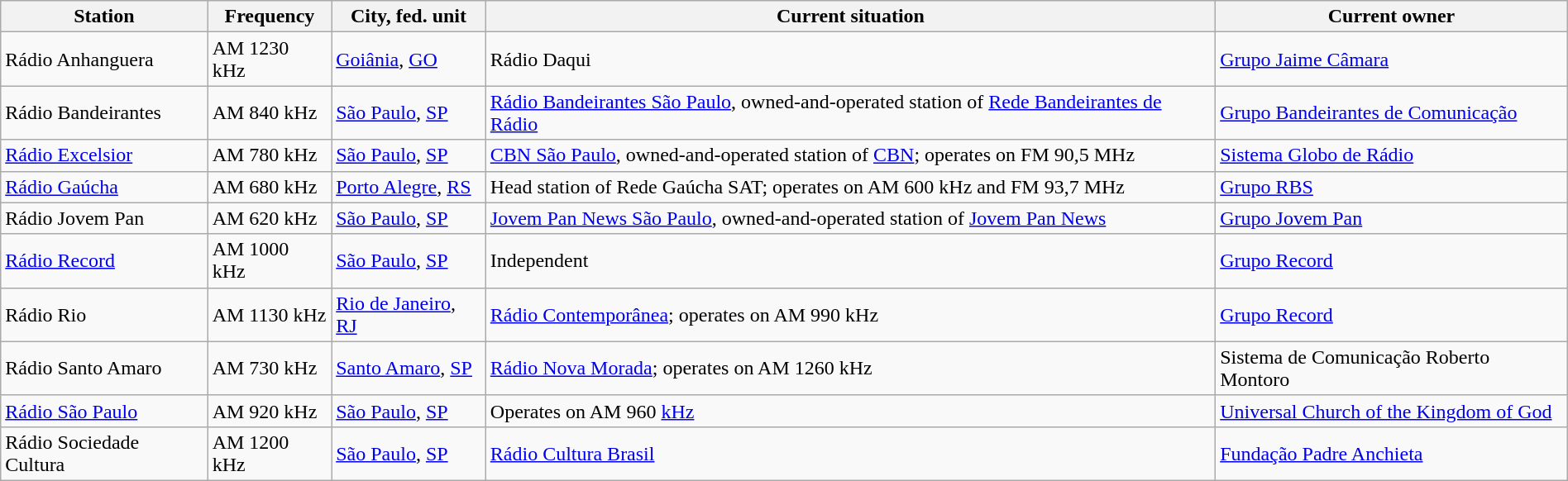<table class = "wikitable" width = "100%">
<tr>
<th>Station</th>
<th>Frequency</th>
<th>City, fed. unit</th>
<th>Current situation</th>
<th>Current owner</th>
</tr>
<tr>
<td>Rádio Anhanguera</td>
<td>AM 1230 kHz</td>
<td><a href='#'>Goiânia</a>, <a href='#'>GO</a></td>
<td>Rádio Daqui</td>
<td><a href='#'>Grupo Jaime Câmara</a></td>
</tr>
<tr>
<td>Rádio Bandeirantes</td>
<td>AM 840 kHz</td>
<td><a href='#'>São Paulo</a>, <a href='#'>SP</a></td>
<td><a href='#'>Rádio Bandeirantes São Paulo</a>, owned-and-operated station of <a href='#'>Rede Bandeirantes de Rádio</a></td>
<td><a href='#'>Grupo Bandeirantes de Comunicação</a></td>
</tr>
<tr>
<td><a href='#'>Rádio Excelsior</a></td>
<td>AM 780 kHz</td>
<td><a href='#'>São Paulo</a>, <a href='#'>SP</a></td>
<td><a href='#'>CBN São Paulo</a>, owned-and-operated station of <a href='#'>CBN</a>; operates on FM 90,5 MHz</td>
<td><a href='#'>Sistema Globo de Rádio</a></td>
</tr>
<tr>
<td><a href='#'>Rádio Gaúcha</a></td>
<td>AM 680 kHz</td>
<td><a href='#'>Porto Alegre</a>, <a href='#'>RS</a></td>
<td>Head station of Rede Gaúcha SAT; operates on AM 600 kHz and FM 93,7 MHz</td>
<td><a href='#'>Grupo RBS</a></td>
</tr>
<tr>
<td>Rádio Jovem Pan</td>
<td>AM 620 kHz</td>
<td><a href='#'>São Paulo</a>, <a href='#'>SP</a></td>
<td><a href='#'>Jovem Pan News São Paulo</a>, owned-and-operated station of <a href='#'>Jovem Pan News</a></td>
<td><a href='#'>Grupo Jovem Pan</a></td>
</tr>
<tr>
<td><a href='#'>Rádio Record</a></td>
<td>AM 1000 kHz</td>
<td><a href='#'>São Paulo</a>, <a href='#'>SP</a></td>
<td>Independent</td>
<td><a href='#'>Grupo Record</a></td>
</tr>
<tr>
<td>Rádio Rio</td>
<td>AM 1130 kHz</td>
<td><a href='#'>Rio de Janeiro</a>, <a href='#'>RJ</a></td>
<td><a href='#'>Rádio Contemporânea</a>; operates on AM 990 kHz</td>
<td><a href='#'>Grupo Record</a></td>
</tr>
<tr>
<td>Rádio Santo Amaro</td>
<td>AM 730 kHz</td>
<td><a href='#'>Santo Amaro</a>, <a href='#'>SP</a></td>
<td><a href='#'>Rádio Nova Morada</a>; operates on AM 1260 kHz</td>
<td>Sistema de Comunicação Roberto Montoro</td>
</tr>
<tr>
<td><a href='#'>Rádio São Paulo</a></td>
<td>AM 920 kHz</td>
<td><a href='#'>São Paulo</a>, <a href='#'>SP</a></td>
<td>Operates on AM 960 <a href='#'>kHz</a></td>
<td><a href='#'>Universal Church of the Kingdom of God</a></td>
</tr>
<tr>
<td>Rádio Sociedade Cultura</td>
<td>AM 1200 kHz</td>
<td><a href='#'>São Paulo</a>, <a href='#'>SP</a></td>
<td><a href='#'>Rádio Cultura Brasil</a></td>
<td><a href='#'>Fundação Padre Anchieta</a></td>
</tr>
</table>
